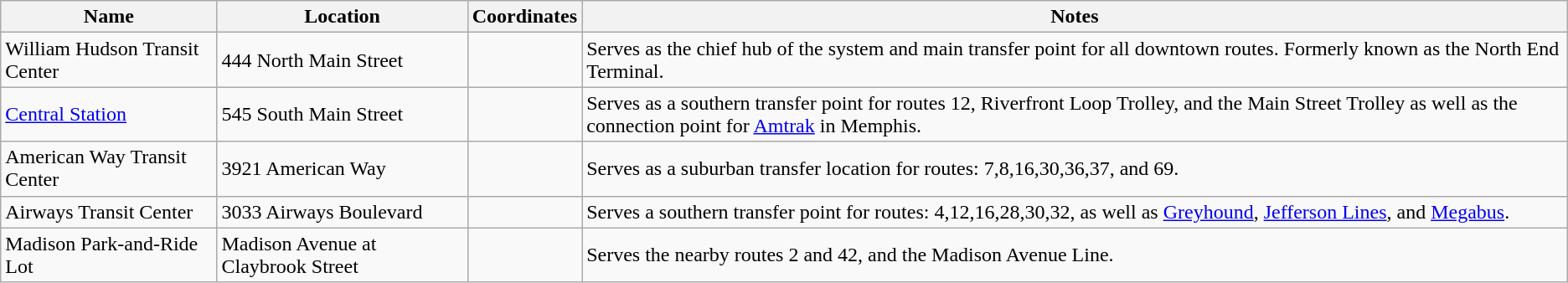<table class="wikitable">
<tr>
<th>Name</th>
<th>Location</th>
<th>Coordinates</th>
<th>Notes</th>
</tr>
<tr>
<td>William Hudson Transit Center</td>
<td>444 North Main Street</td>
<td></td>
<td>Serves as the chief hub of the system and main transfer point for all downtown routes. Formerly known as the North End Terminal.</td>
</tr>
<tr>
<td><a href='#'>Central Station</a></td>
<td>545 South Main Street</td>
<td></td>
<td>Serves as a southern transfer point for routes 12, Riverfront Loop Trolley, and the Main Street Trolley as well as the connection point for <a href='#'>Amtrak</a> in Memphis.</td>
</tr>
<tr>
<td>American Way Transit Center</td>
<td>3921 American Way</td>
<td></td>
<td>Serves as a suburban transfer location for routes: 7,8,16,30,36,37, and 69.</td>
</tr>
<tr>
<td>Airways Transit Center</td>
<td>3033 Airways Boulevard</td>
<td></td>
<td>Serves a southern transfer point for routes: 4,12,16,28,30,32, as well as <a href='#'>Greyhound</a>, <a href='#'>Jefferson Lines</a>, and <a href='#'>Megabus</a>.</td>
</tr>
<tr>
<td>Madison Park-and-Ride Lot</td>
<td>Madison Avenue at Claybrook Street</td>
<td></td>
<td>Serves the nearby routes 2 and 42, and the Madison Avenue Line.</td>
</tr>
</table>
